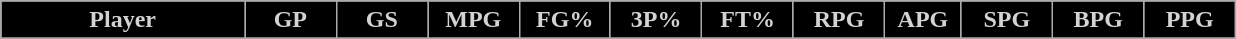<table class="wikitable sortable" style="text-align:center;">
<tr>
<th style="background:#000000;color:#D3D3D3;" width="16%">Player</th>
<th style="background:#000000;color:#D3D3D3;" width="6%">GP</th>
<th style="background:#000000;color:#D3D3D3;" width="6%">GS</th>
<th style="background:#000000;color:#D3D3D3;" width="6%">MPG</th>
<th style="background:#000000;color:#D3D3D3;" width="6%">FG%</th>
<th style="background:#000000;color:#D3D3D3;" width="6%">3P%</th>
<th style="background:#000000;color:#D3D3D3;" width="6%">FT%</th>
<th style="background:#000000;color:#D3D3D3;" width="6%">RPG</th>
<th style="background:#000000;color:#D3D3D3;" width="5%">APG</th>
<th style="background:#000000;color:#D3D3D3;" width="6%">SPG</th>
<th style="background:#000000;color:#D3D3D3;" width="6%">BPG</th>
<th style="background:#000000;color:#D3D3D3;" width="6%">PPG</th>
</tr>
<tr>
</tr>
</table>
